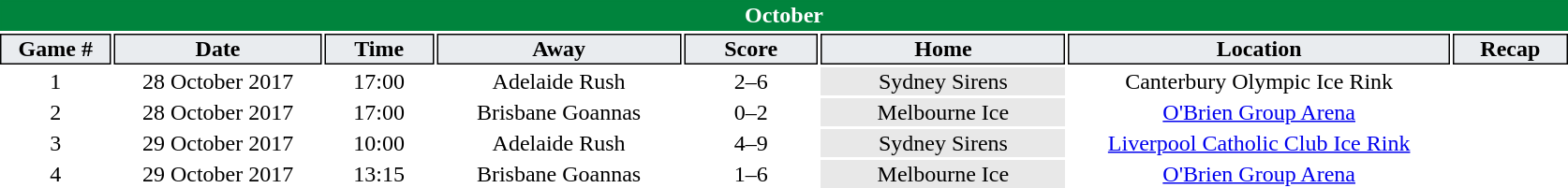<table class="toccolours" style="width:70em;text-align: center">
<tr>
<th colspan="8" style="background:#00843d;color:white;border:#00843d 1px solid">October</th>
</tr>
<tr>
<th style="background:#e9ecef;color:black;border:#000000 1px solid; width: 40px">Game #</th>
<th style="background:#e9ecef;color:black;border:#000000 1px solid; width: 80px">Date</th>
<th style="background:#e9ecef;color:black;border:#000000 1px solid; width: 40px">Time</th>
<th style="background:#e9ecef;color:black;border:#000000 1px solid; width: 95px">Away</th>
<th style="background:#e9ecef;color:black;border:#000000 1px solid; width: 50px">Score</th>
<th style="background:#e9ecef;color:black;border:#000000 1px solid; width: 95px">Home</th>
<th style="background:#e9ecef;color:black;border:#000000 1px solid; width: 150px">Location</th>
<th style="background:#e9ecef;color:black;border:#000000 1px solid; width: 40px">Recap</th>
</tr>
<tr>
<td>1</td>
<td>28 October 2017</td>
<td>17:00</td>
<td>Adelaide Rush</td>
<td>2–6</td>
<td bgcolor="#e8e8e8">Sydney Sirens</td>
<td>Canterbury Olympic Ice Rink</td>
<td></td>
</tr>
<tr>
<td>2</td>
<td>28 October 2017</td>
<td>17:00</td>
<td>Brisbane Goannas</td>
<td>0–2</td>
<td bgcolor="#e8e8e8">Melbourne Ice</td>
<td><a href='#'>O'Brien Group Arena</a></td>
<td></td>
</tr>
<tr>
<td>3</td>
<td>29 October 2017</td>
<td>10:00</td>
<td>Adelaide Rush</td>
<td>4–9</td>
<td bgcolor="#e8e8e8">Sydney Sirens</td>
<td><a href='#'>Liverpool Catholic Club Ice Rink</a></td>
<td></td>
</tr>
<tr>
<td>4</td>
<td>29 October 2017</td>
<td>13:15</td>
<td>Brisbane Goannas</td>
<td>1–6</td>
<td bgcolor="#e8e8e8">Melbourne Ice</td>
<td><a href='#'>O'Brien Group Arena</a></td>
<td></td>
</tr>
<tr>
</tr>
</table>
